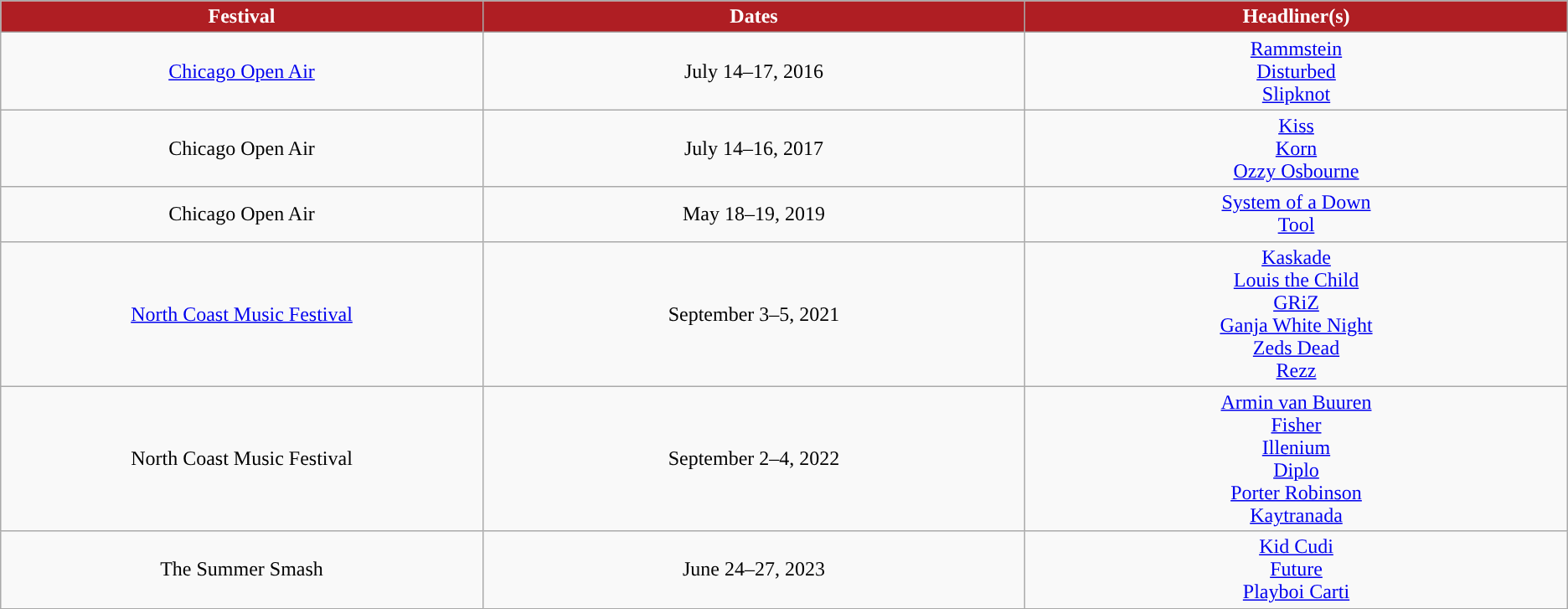<table class="wikitable" style="text-align:center;">
<tr>
<th width=8% style="text-align:center; background:#AF1E23; color:#FFFFFF; ">Festival</th>
<th width=9% style="text-align:center; background:#AF1E23; color:#FFFFFF; ">Dates</th>
<th width=9% style="text-align:center; background:#AF1E23; color:#FFFFFF; ">Headliner(s)</th>
</tr>
<tr>
<td><a href='#'>Chicago Open Air</a></td>
<td>July 14–17, 2016</td>
<td><a href='#'>Rammstein</a> <br> <a href='#'>Disturbed</a> <br> <a href='#'>Slipknot</a></td>
</tr>
<tr>
<td>Chicago Open Air</td>
<td>July 14–16, 2017</td>
<td><a href='#'>Kiss</a> <br> <a href='#'>Korn</a> <br> <a href='#'>Ozzy Osbourne</a></td>
</tr>
<tr>
<td>Chicago Open Air</td>
<td>May 18–19, 2019</td>
<td><a href='#'>System of a Down</a> <br> <a href='#'>Tool</a></td>
</tr>
<tr>
<td><a href='#'>North Coast Music Festival</a></td>
<td>September 3–5, 2021</td>
<td><a href='#'>Kaskade</a> <br> <a href='#'>Louis the Child</a> <br> <a href='#'>GRiZ</a> <br> <a href='#'>Ganja White Night</a> <br> <a href='#'>Zeds Dead</a> <br> <a href='#'>Rezz</a></td>
</tr>
<tr>
<td>North Coast Music Festival</td>
<td>September 2–4, 2022</td>
<td><a href='#'>Armin van Buuren</a> <br> <a href='#'>Fisher</a> <br> <a href='#'>Illenium</a> <br> <a href='#'>Diplo</a> <br> <a href='#'>Porter Robinson</a> <br> <a href='#'>Kaytranada</a></td>
</tr>
<tr>
<td>The Summer Smash</td>
<td>June 24–27, 2023</td>
<td><a href='#'>Kid Cudi</a> <br> <a href='#'>Future</a> <br> <a href='#'>Playboi Carti</a></td>
</tr>
</table>
